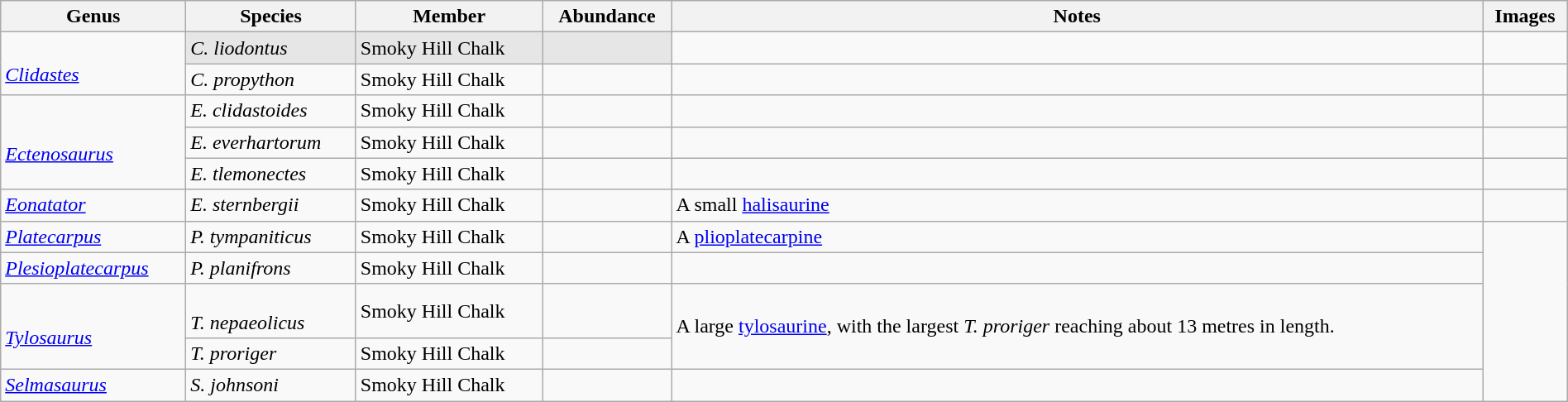<table class="wikitable"  style="margin:auto; width:100%; width:100%;">
<tr>
<th>Genus</th>
<th>Species</th>
<th>Member</th>
<th>Abundance</th>
<th>Notes</th>
<th>Images</th>
</tr>
<tr>
<td rowspan="2"><br><em><a href='#'>Clidastes</a></em></td>
<td style="background:#E6E6E6;"><em>C. liodontus</em></td>
<td style="background:#E6E6E6;">Smoky Hill Chalk</td>
<td style="background:#E6E6E6;"></td>
<td></td>
<td></td>
</tr>
<tr>
<td><em>C. propython</em></td>
<td>Smoky Hill Chalk</td>
<td></td>
<td></td>
<td></td>
</tr>
<tr>
<td rowspan="3"><br><em><a href='#'>Ectenosaurus</a></em></td>
<td><em>E. clidastoides</em></td>
<td>Smoky Hill Chalk</td>
<td></td>
<td></td>
<td></td>
</tr>
<tr>
<td><em>E. everhartorum</em></td>
<td>Smoky Hill Chalk</td>
<td></td>
<td></td>
<td></td>
</tr>
<tr>
<td><em>E. tlemonectes</em></td>
<td>Smoky Hill Chalk</td>
<td></td>
<td></td>
<td></td>
</tr>
<tr>
<td><em><a href='#'>Eonatator</a></em></td>
<td><em>E. sternbergii</em></td>
<td>Smoky Hill Chalk</td>
<td></td>
<td>A small <a href='#'>halisaurine</a></td>
<td></td>
</tr>
<tr>
<td><em><a href='#'>Platecarpus</a></em></td>
<td><em>P. tympaniticus</em></td>
<td>Smoky Hill Chalk</td>
<td></td>
<td>A <a href='#'>plioplatecarpine</a></td>
<td rowspan="94"><br>
</td>
</tr>
<tr>
<td><em><a href='#'>Plesioplatecarpus</a></em></td>
<td><em>P. planifrons</em></td>
<td>Smoky Hill Chalk</td>
<td></td>
</tr>
<tr>
<td rowspan="2"><br><em><a href='#'>Tylosaurus</a></em></td>
<td><br><em>T. nepaeolicus</em></td>
<td>Smoky Hill Chalk</td>
<td></td>
<td rowspan="2">A large <a href='#'>tylosaurine</a>, with the largest <em>T. proriger</em> reaching about 13 metres in length.</td>
</tr>
<tr>
<td><em>T. proriger</em></td>
<td>Smoky Hill Chalk</td>
<td></td>
</tr>
<tr>
<td><em><a href='#'>Selmasaurus</a></em></td>
<td><em>S. johnsoni</em></td>
<td>Smoky Hill Chalk</td>
<td></td>
<td></td>
</tr>
</table>
